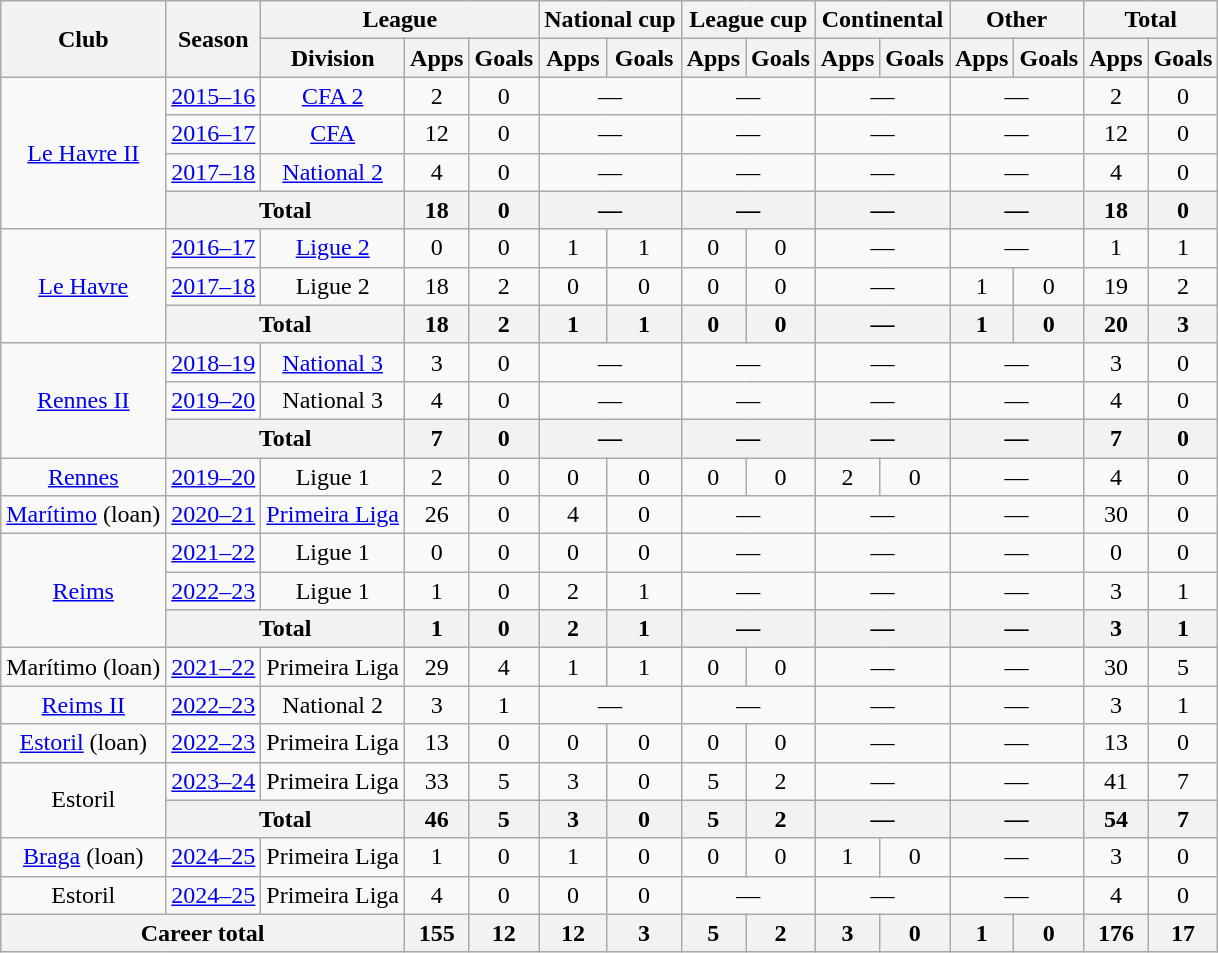<table class="wikitable" style="text-align:center">
<tr>
<th rowspan="2">Club</th>
<th rowspan="2">Season</th>
<th colspan="3">League</th>
<th colspan="2">National cup</th>
<th colspan="2">League cup</th>
<th colspan="2">Continental</th>
<th colspan="2">Other</th>
<th colspan="2">Total</th>
</tr>
<tr>
<th>Division</th>
<th>Apps</th>
<th>Goals</th>
<th>Apps</th>
<th>Goals</th>
<th>Apps</th>
<th>Goals</th>
<th>Apps</th>
<th>Goals</th>
<th>Apps</th>
<th>Goals</th>
<th>Apps</th>
<th>Goals</th>
</tr>
<tr>
<td rowspan="4"><a href='#'>Le Havre II</a></td>
<td><a href='#'>2015–16</a></td>
<td><a href='#'>CFA 2</a></td>
<td>2</td>
<td>0</td>
<td colspan="2">—</td>
<td colspan="2">—</td>
<td colspan="2">—</td>
<td colspan="2">—</td>
<td>2</td>
<td>0</td>
</tr>
<tr>
<td><a href='#'>2016–17</a></td>
<td><a href='#'>CFA</a></td>
<td>12</td>
<td>0</td>
<td colspan="2">—</td>
<td colspan="2">—</td>
<td colspan="2">—</td>
<td colspan="2">—</td>
<td>12</td>
<td>0</td>
</tr>
<tr>
<td><a href='#'>2017–18</a></td>
<td><a href='#'>National 2</a></td>
<td>4</td>
<td>0</td>
<td colspan="2">—</td>
<td colspan="2">—</td>
<td colspan="2">—</td>
<td colspan="2">—</td>
<td>4</td>
<td>0</td>
</tr>
<tr>
<th colspan="2">Total</th>
<th>18</th>
<th>0</th>
<th colspan="2">—</th>
<th colspan="2">—</th>
<th colspan="2">—</th>
<th colspan="2">—</th>
<th>18</th>
<th>0</th>
</tr>
<tr>
<td rowspan="3"><a href='#'>Le Havre</a></td>
<td><a href='#'>2016–17</a></td>
<td><a href='#'>Ligue 2</a></td>
<td>0</td>
<td>0</td>
<td>1</td>
<td>1</td>
<td>0</td>
<td>0</td>
<td colspan=2>—</td>
<td colspan=2>—</td>
<td>1</td>
<td>1</td>
</tr>
<tr>
<td><a href='#'>2017–18</a></td>
<td>Ligue 2</td>
<td>18</td>
<td>2</td>
<td>0</td>
<td>0</td>
<td>0</td>
<td>0</td>
<td colspan=2>—</td>
<td>1</td>
<td>0</td>
<td>19</td>
<td>2</td>
</tr>
<tr>
<th colspan="2">Total</th>
<th>18</th>
<th>2</th>
<th>1</th>
<th>1</th>
<th>0</th>
<th>0</th>
<th colspan=2>—</th>
<th>1</th>
<th>0</th>
<th>20</th>
<th>3</th>
</tr>
<tr>
<td rowspan="3"><a href='#'>Rennes II</a></td>
<td><a href='#'>2018–19</a></td>
<td><a href='#'>National 3</a></td>
<td>3</td>
<td>0</td>
<td colspan="2">—</td>
<td colspan="2">—</td>
<td colspan="2">—</td>
<td colspan="2">—</td>
<td>3</td>
<td>0</td>
</tr>
<tr>
<td><a href='#'>2019–20</a></td>
<td>National 3</td>
<td>4</td>
<td>0</td>
<td colspan="2">—</td>
<td colspan="2">—</td>
<td colspan="2">—</td>
<td colspan="2">—</td>
<td>4</td>
<td>0</td>
</tr>
<tr>
<th colspan="2">Total</th>
<th>7</th>
<th>0</th>
<th colspan="2">—</th>
<th colspan="2">—</th>
<th colspan="2">—</th>
<th colspan="2">—</th>
<th>7</th>
<th>0</th>
</tr>
<tr>
<td><a href='#'>Rennes</a></td>
<td><a href='#'>2019–20</a></td>
<td>Ligue 1</td>
<td>2</td>
<td>0</td>
<td>0</td>
<td>0</td>
<td>0</td>
<td>0</td>
<td>2</td>
<td>0</td>
<td colspan="2">—</td>
<td>4</td>
<td>0</td>
</tr>
<tr>
<td><a href='#'>Marítimo</a> (loan)</td>
<td><a href='#'>2020–21</a></td>
<td><a href='#'>Primeira Liga</a></td>
<td>26</td>
<td>0</td>
<td>4</td>
<td>0</td>
<td colspan="2">—</td>
<td colspan="2">—</td>
<td colspan="2">—</td>
<td>30</td>
<td>0</td>
</tr>
<tr>
<td rowspan="3"><a href='#'>Reims</a></td>
<td><a href='#'>2021–22</a></td>
<td>Ligue 1</td>
<td>0</td>
<td>0</td>
<td>0</td>
<td>0</td>
<td colspan="2">—</td>
<td colspan="2">—</td>
<td colspan="2">—</td>
<td>0</td>
<td>0</td>
</tr>
<tr>
<td><a href='#'>2022–23</a></td>
<td>Ligue 1</td>
<td>1</td>
<td>0</td>
<td>2</td>
<td>1</td>
<td colspan="2">—</td>
<td colspan="2">—</td>
<td colspan="2">—</td>
<td>3</td>
<td>1</td>
</tr>
<tr>
<th colspan="2">Total</th>
<th>1</th>
<th>0</th>
<th>2</th>
<th>1</th>
<th colspan="2">—</th>
<th colspan="2">—</th>
<th colspan="2">—</th>
<th>3</th>
<th>1</th>
</tr>
<tr>
<td>Marítimo (loan)</td>
<td><a href='#'>2021–22</a></td>
<td>Primeira Liga</td>
<td>29</td>
<td>4</td>
<td>1</td>
<td>1</td>
<td>0</td>
<td>0</td>
<td colspan="2">—</td>
<td colspan="2">—</td>
<td>30</td>
<td>5</td>
</tr>
<tr>
<td><a href='#'>Reims II</a></td>
<td><a href='#'>2022–23</a></td>
<td>National 2</td>
<td>3</td>
<td>1</td>
<td colspan="2">—</td>
<td colspan="2">—</td>
<td colspan="2">—</td>
<td colspan="2">—</td>
<td>3</td>
<td>1</td>
</tr>
<tr>
<td><a href='#'>Estoril</a> (loan)</td>
<td><a href='#'>2022–23</a></td>
<td>Primeira Liga</td>
<td>13</td>
<td>0</td>
<td>0</td>
<td>0</td>
<td>0</td>
<td>0</td>
<td colspan="2">—</td>
<td colspan="2">—</td>
<td>13</td>
<td>0</td>
</tr>
<tr>
<td rowspan="2">Estoril</td>
<td><a href='#'>2023–24</a></td>
<td>Primeira Liga</td>
<td>33</td>
<td>5</td>
<td>3</td>
<td>0</td>
<td>5</td>
<td>2</td>
<td colspan="2">—</td>
<td colspan="2">—</td>
<td>41</td>
<td>7</td>
</tr>
<tr>
<th colspan="2">Total</th>
<th>46</th>
<th>5</th>
<th>3</th>
<th>0</th>
<th>5</th>
<th>2</th>
<th colspan="2">—</th>
<th colspan="2">—</th>
<th>54</th>
<th>7</th>
</tr>
<tr>
<td><a href='#'>Braga</a> (loan)</td>
<td><a href='#'>2024–25</a></td>
<td>Primeira Liga</td>
<td>1</td>
<td>0</td>
<td>1</td>
<td>0</td>
<td>0</td>
<td>0</td>
<td>1</td>
<td>0</td>
<td colspan="2">—</td>
<td>3</td>
<td>0</td>
</tr>
<tr>
<td>Estoril</td>
<td><a href='#'>2024–25</a></td>
<td>Primeira Liga</td>
<td>4</td>
<td>0</td>
<td>0</td>
<td>0</td>
<td colspan="2">—</td>
<td colspan="2">—</td>
<td colspan="2">—</td>
<td>4</td>
<td>0</td>
</tr>
<tr>
<th colspan="3">Career total</th>
<th>155</th>
<th>12</th>
<th>12</th>
<th>3</th>
<th>5</th>
<th>2</th>
<th>3</th>
<th>0</th>
<th>1</th>
<th>0</th>
<th>176</th>
<th>17</th>
</tr>
</table>
